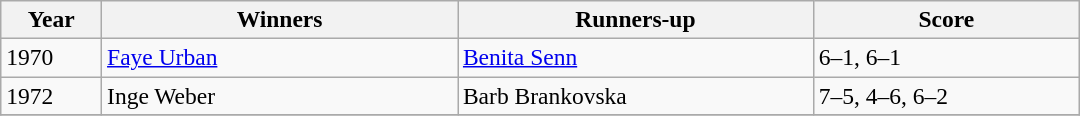<table class="wikitable" style="font-size:98%;">
<tr>
<th style="width:60px;">Year</th>
<th style="width:230px;">Winners</th>
<th style="width:230px;">Runners-up</th>
<th style="width:170px;">Score</th>
</tr>
<tr>
<td>1970</td>
<td> <a href='#'>Faye Urban</a></td>
<td> <a href='#'>Benita Senn</a></td>
<td>6–1, 6–1</td>
</tr>
<tr>
<td>1972</td>
<td> Inge Weber</td>
<td> Barb Brankovska</td>
<td>7–5, 4–6, 6–2</td>
</tr>
<tr>
</tr>
</table>
